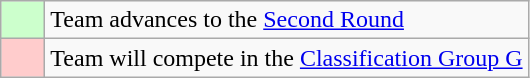<table class="wikitable">
<tr>
<td style="background: #ccffcc; width:22px;"></td>
<td>Team advances to the <a href='#'>Second Round</a></td>
</tr>
<tr>
<td style="background: #ffcccc;"></td>
<td>Team will compete in the <a href='#'>Classification Group G</a></td>
</tr>
</table>
